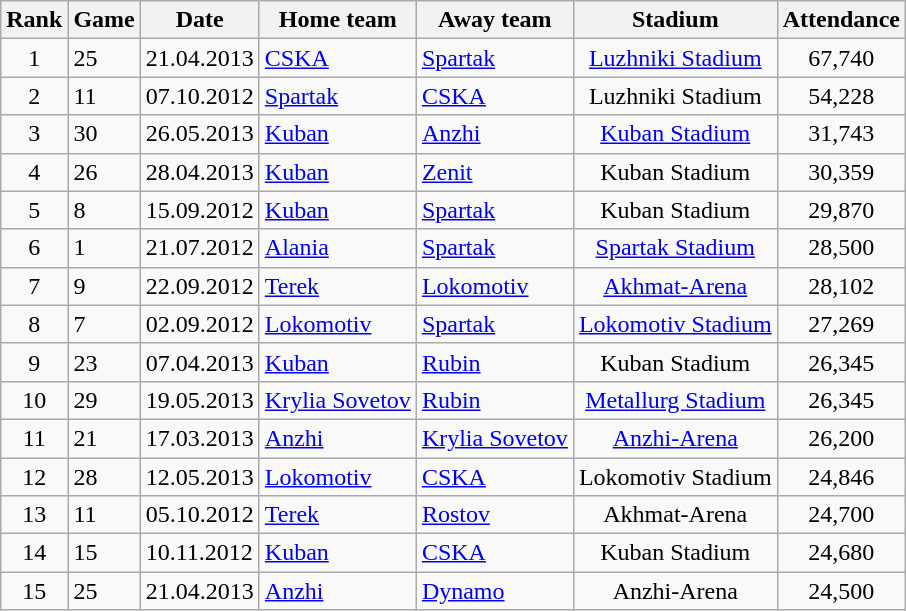<table class="wikitable" style="text-align:center">
<tr>
<th>Rank</th>
<th>Game</th>
<th>Date</th>
<th>Home team</th>
<th>Away team</th>
<th>Stadium</th>
<th>Attendance</th>
</tr>
<tr>
<td align="centre">1</td>
<td align="left">25</td>
<td align="left">21.04.2013</td>
<td align="left"><a href='#'>CSKA</a></td>
<td align="left"><a href='#'>Spartak</a></td>
<td align="centre"><a href='#'>Luzhniki Stadium</a></td>
<td align="centre">67,740</td>
</tr>
<tr>
<td align="centre">2</td>
<td align="left">11</td>
<td align="left">07.10.2012</td>
<td align="left"><a href='#'>Spartak</a></td>
<td align="left"><a href='#'>CSKA</a></td>
<td align="centre">Luzhniki Stadium</td>
<td align="centre">54,228</td>
</tr>
<tr>
<td align="centre">3</td>
<td align="left">30</td>
<td align="left">26.05.2013</td>
<td align="left"><a href='#'>Kuban</a></td>
<td align="left"><a href='#'>Anzhi</a></td>
<td align="centre"><a href='#'>Kuban Stadium</a></td>
<td align="centre">31,743</td>
</tr>
<tr>
<td align="centre">4</td>
<td align="left">26</td>
<td align="left">28.04.2013</td>
<td align="left"><a href='#'>Kuban</a></td>
<td align="left"><a href='#'>Zenit</a></td>
<td align="centre">Kuban Stadium</td>
<td align="centre">30,359</td>
</tr>
<tr>
<td align="centre">5</td>
<td align="left">8</td>
<td align="left">15.09.2012</td>
<td align="left"><a href='#'>Kuban</a></td>
<td align="left"><a href='#'>Spartak</a></td>
<td align="centre">Kuban Stadium</td>
<td align="centre">29,870</td>
</tr>
<tr>
<td align="centre">6</td>
<td align="left">1</td>
<td align="left">21.07.2012</td>
<td align="left"><a href='#'>Alania</a></td>
<td align="left"><a href='#'>Spartak</a></td>
<td align="centre"><a href='#'>Spartak Stadium</a></td>
<td align="centre">28,500</td>
</tr>
<tr>
<td align="centre">7</td>
<td align="left">9</td>
<td align="left">22.09.2012</td>
<td align="left"><a href='#'>Terek</a></td>
<td align="left"><a href='#'>Lokomotiv</a></td>
<td align="centre"><a href='#'>Akhmat-Arena</a></td>
<td align="centre">28,102</td>
</tr>
<tr>
<td align="centre">8</td>
<td align="left">7</td>
<td align="left">02.09.2012</td>
<td align="left"><a href='#'>Lokomotiv</a></td>
<td align="left"><a href='#'>Spartak</a></td>
<td align="centre"><a href='#'>Lokomotiv Stadium</a></td>
<td align="centre">27,269</td>
</tr>
<tr>
<td align="centre">9</td>
<td align="left">23</td>
<td align="left">07.04.2013</td>
<td align="left"><a href='#'>Kuban</a></td>
<td align="left"><a href='#'>Rubin</a></td>
<td align="centre">Kuban Stadium</td>
<td align="centre">26,345</td>
</tr>
<tr>
<td align="centre">10</td>
<td align="left">29</td>
<td align="left">19.05.2013</td>
<td align="left"><a href='#'>Krylia Sovetov</a></td>
<td align="left"><a href='#'>Rubin</a></td>
<td align="centre"><a href='#'>Metallurg Stadium</a></td>
<td align="centre">26,345</td>
</tr>
<tr>
<td align="centre">11</td>
<td align="left">21</td>
<td align="left">17.03.2013</td>
<td align="left"><a href='#'>Anzhi</a></td>
<td align="left"><a href='#'>Krylia Sovetov</a></td>
<td align="centre"><a href='#'>Anzhi-Arena</a></td>
<td align="centre">26,200</td>
</tr>
<tr>
<td align="centre">12</td>
<td align="left">28</td>
<td align="left">12.05.2013</td>
<td align="left"><a href='#'>Lokomotiv</a></td>
<td align="left"><a href='#'>CSKA</a></td>
<td align="centre">Lokomotiv Stadium</td>
<td align="centre">24,846</td>
</tr>
<tr>
<td align="centre">13</td>
<td align="left">11</td>
<td align="left">05.10.2012</td>
<td align="left"><a href='#'>Terek</a></td>
<td align="left"><a href='#'>Rostov</a></td>
<td align="centre">Akhmat-Arena</td>
<td align="centre">24,700</td>
</tr>
<tr>
<td align="centre">14</td>
<td align="left">15</td>
<td align="left">10.11.2012</td>
<td align="left"><a href='#'>Kuban</a></td>
<td align="left"><a href='#'>CSKA</a></td>
<td align="centre">Kuban Stadium</td>
<td align="centre">24,680</td>
</tr>
<tr>
<td align="centre">15</td>
<td align="left">25</td>
<td align="left">21.04.2013</td>
<td align="left"><a href='#'>Anzhi</a></td>
<td align="left"><a href='#'>Dynamo</a></td>
<td align="centre">Anzhi-Arena</td>
<td align="centre">24,500</td>
</tr>
</table>
